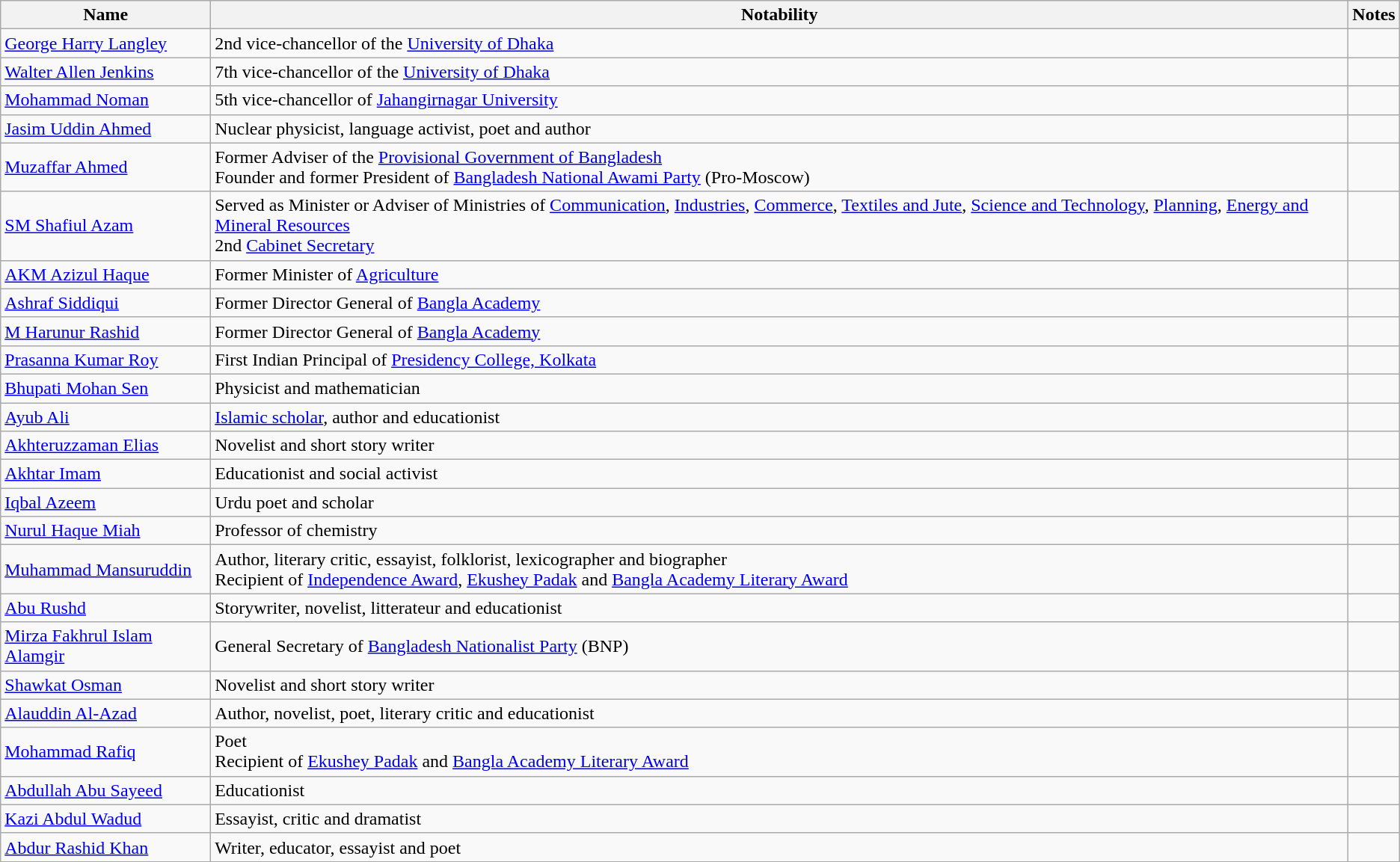<table class="wikitable col3center">
<tr>
<th>Name</th>
<th>Notability</th>
<th>Notes</th>
</tr>
<tr>
<td><a href='#'>George Harry Langley</a></td>
<td>2nd vice-chancellor of the <a href='#'>University of Dhaka</a></td>
<td></td>
</tr>
<tr>
<td><a href='#'>Walter Allen Jenkins</a></td>
<td>7th vice-chancellor of the <a href='#'>University of Dhaka</a></td>
<td></td>
</tr>
<tr>
<td><a href='#'>Mohammad Noman</a></td>
<td>5th vice-chancellor of <a href='#'>Jahangirnagar University</a></td>
<td></td>
</tr>
<tr>
<td><a href='#'>Jasim Uddin Ahmed</a></td>
<td>Nuclear physicist, language activist, poet and author</td>
<td></td>
</tr>
<tr>
<td><a href='#'>Muzaffar Ahmed</a></td>
<td>Former Adviser of the <a href='#'>Provisional Government of Bangladesh</a><br>Founder and former President of <a href='#'>Bangladesh National Awami Party</a> (Pro-Moscow)</td>
<td></td>
</tr>
<tr>
<td><a href='#'>SM Shafiul Azam</a></td>
<td>Served as Minister or Adviser of Ministries of <a href='#'>Communication</a>, <a href='#'>Industries</a>, <a href='#'>Commerce</a>, <a href='#'>Textiles and Jute</a>, <a href='#'>Science and Technology</a>, <a href='#'>Planning</a>, <a href='#'>Energy and Mineral Resources</a><br>2nd <a href='#'>Cabinet Secretary</a></td>
<td></td>
</tr>
<tr>
<td><a href='#'>AKM Azizul Haque</a></td>
<td>Former Minister of <a href='#'>Agriculture</a></td>
<td></td>
</tr>
<tr>
<td><a href='#'>Ashraf Siddiqui</a></td>
<td>Former Director General of <a href='#'>Bangla Academy</a></td>
<td></td>
</tr>
<tr>
<td><a href='#'>M Harunur Rashid</a></td>
<td>Former Director General of <a href='#'>Bangla Academy</a></td>
<td></td>
</tr>
<tr>
<td><a href='#'>Prasanna Kumar Roy</a></td>
<td>First Indian Principal of <a href='#'>Presidency College, Kolkata</a></td>
<td></td>
</tr>
<tr>
<td><a href='#'>Bhupati Mohan Sen</a></td>
<td>Physicist and mathematician</td>
<td></td>
</tr>
<tr>
<td><a href='#'>Ayub Ali</a></td>
<td><a href='#'>Islamic scholar</a>, author and educationist</td>
<td></td>
</tr>
<tr>
<td><a href='#'>Akhteruzzaman Elias</a></td>
<td>Novelist and short story writer</td>
<td></td>
</tr>
<tr>
<td><a href='#'>Akhtar Imam</a></td>
<td>Educationist and social activist</td>
<td></td>
</tr>
<tr>
<td><a href='#'>Iqbal Azeem</a></td>
<td>Urdu poet and scholar</td>
<td></td>
</tr>
<tr>
<td><a href='#'>Nurul Haque Miah</a></td>
<td>Professor of chemistry</td>
<td></td>
</tr>
<tr>
<td><a href='#'>Muhammad Mansuruddin</a></td>
<td>Author, literary critic, essayist, folklorist, lexicographer and biographer<br>Recipient of <a href='#'>Independence Award</a>, <a href='#'>Ekushey Padak</a> and <a href='#'>Bangla Academy Literary Award</a></td>
<td></td>
</tr>
<tr>
<td><a href='#'>Abu Rushd</a></td>
<td>Storywriter, novelist, litterateur and educationist</td>
<td></td>
</tr>
<tr>
<td><a href='#'>Mirza Fakhrul Islam Alamgir</a></td>
<td>General Secretary of <a href='#'>Bangladesh Nationalist Party</a> (BNP)</td>
<td></td>
</tr>
<tr>
<td><a href='#'>Shawkat Osman</a></td>
<td>Novelist and short story writer</td>
<td></td>
</tr>
<tr>
<td><a href='#'>Alauddin Al-Azad</a></td>
<td>Author, novelist, poet, literary critic and educationist</td>
<td></td>
</tr>
<tr>
<td><a href='#'>Mohammad Rafiq</a></td>
<td>Poet<br>Recipient of <a href='#'>Ekushey Padak</a> and <a href='#'>Bangla Academy Literary Award</a></td>
<td></td>
</tr>
<tr>
<td><a href='#'>Abdullah Abu Sayeed</a></td>
<td>Educationist</td>
<td></td>
</tr>
<tr>
<td><a href='#'>Kazi Abdul Wadud</a></td>
<td>Essayist, critic and dramatist</td>
<td></td>
</tr>
<tr>
<td><a href='#'>Abdur Rashid Khan</a></td>
<td>Writer, educator, essayist and poet</td>
<td></td>
</tr>
</table>
